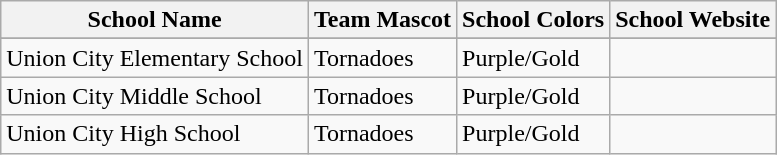<table class="wikitable">
<tr>
<th>School Name</th>
<th>Team Mascot</th>
<th>School Colors</th>
<th>School Website</th>
</tr>
<tr>
</tr>
<tr>
<td>Union City Elementary School</td>
<td>Tornadoes</td>
<td>Purple/Gold</td>
<td></td>
</tr>
<tr>
<td>Union City Middle School</td>
<td>Tornadoes</td>
<td>Purple/Gold</td>
<td></td>
</tr>
<tr>
<td>Union City High School</td>
<td>Tornadoes</td>
<td>Purple/Gold</td>
<td></td>
</tr>
</table>
